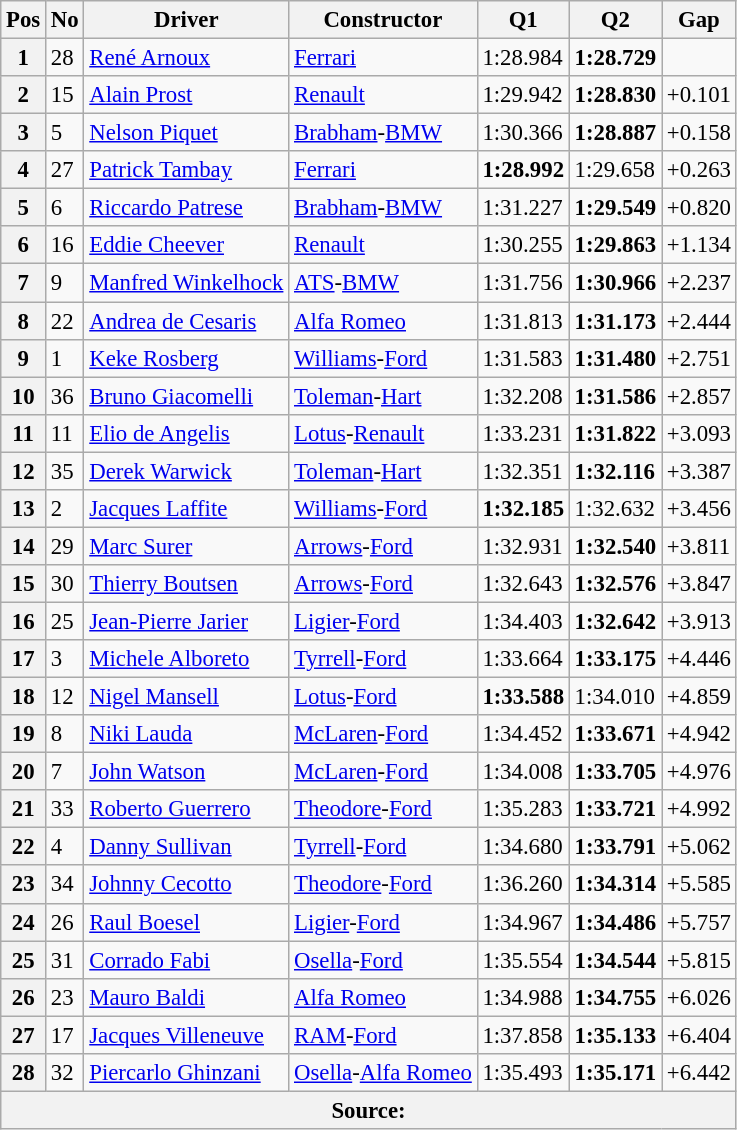<table class="wikitable sortable" style="font-size: 95%">
<tr>
<th>Pos</th>
<th>No</th>
<th>Driver</th>
<th>Constructor</th>
<th>Q1</th>
<th>Q2</th>
<th>Gap</th>
</tr>
<tr>
<th>1</th>
<td>28</td>
<td> <a href='#'>René Arnoux</a></td>
<td><a href='#'>Ferrari</a></td>
<td>1:28.984</td>
<td><strong>1:28.729</strong></td>
<td></td>
</tr>
<tr>
<th>2</th>
<td>15</td>
<td> <a href='#'>Alain Prost</a></td>
<td><a href='#'>Renault</a></td>
<td>1:29.942</td>
<td><strong>1:28.830</strong></td>
<td>+0.101</td>
</tr>
<tr>
<th>3</th>
<td>5</td>
<td> <a href='#'>Nelson Piquet</a></td>
<td><a href='#'>Brabham</a>-<a href='#'>BMW</a></td>
<td>1:30.366</td>
<td><strong>1:28.887</strong></td>
<td>+0.158</td>
</tr>
<tr>
<th>4</th>
<td>27</td>
<td> <a href='#'>Patrick Tambay</a></td>
<td><a href='#'>Ferrari</a></td>
<td><strong>1:28.992</strong></td>
<td>1:29.658</td>
<td>+0.263</td>
</tr>
<tr>
<th>5</th>
<td>6</td>
<td> <a href='#'>Riccardo Patrese</a></td>
<td><a href='#'>Brabham</a>-<a href='#'>BMW</a></td>
<td>1:31.227</td>
<td><strong>1:29.549</strong></td>
<td>+0.820</td>
</tr>
<tr>
<th>6</th>
<td>16</td>
<td> <a href='#'>Eddie Cheever</a></td>
<td><a href='#'>Renault</a></td>
<td>1:30.255</td>
<td><strong>1:29.863</strong></td>
<td>+1.134</td>
</tr>
<tr>
<th>7</th>
<td>9</td>
<td> <a href='#'>Manfred Winkelhock</a></td>
<td><a href='#'>ATS</a>-<a href='#'>BMW</a></td>
<td>1:31.756</td>
<td><strong>1:30.966</strong></td>
<td>+2.237</td>
</tr>
<tr>
<th>8</th>
<td>22</td>
<td> <a href='#'>Andrea de Cesaris</a></td>
<td><a href='#'>Alfa Romeo</a></td>
<td>1:31.813</td>
<td><strong>1:31.173</strong></td>
<td>+2.444</td>
</tr>
<tr>
<th>9</th>
<td>1</td>
<td> <a href='#'>Keke Rosberg</a></td>
<td><a href='#'>Williams</a>-<a href='#'>Ford</a></td>
<td>1:31.583</td>
<td><strong>1:31.480</strong></td>
<td>+2.751</td>
</tr>
<tr>
<th>10</th>
<td>36</td>
<td> <a href='#'>Bruno Giacomelli</a></td>
<td><a href='#'>Toleman</a>-<a href='#'>Hart</a></td>
<td>1:32.208</td>
<td><strong>1:31.586</strong></td>
<td>+2.857</td>
</tr>
<tr>
<th>11</th>
<td>11</td>
<td> <a href='#'>Elio de Angelis</a></td>
<td><a href='#'>Lotus</a>-<a href='#'>Renault</a></td>
<td>1:33.231</td>
<td><strong>1:31.822</strong></td>
<td>+3.093</td>
</tr>
<tr>
<th>12</th>
<td>35</td>
<td> <a href='#'>Derek Warwick</a></td>
<td><a href='#'>Toleman</a>-<a href='#'>Hart</a></td>
<td>1:32.351</td>
<td><strong>1:32.116</strong></td>
<td>+3.387</td>
</tr>
<tr>
<th>13</th>
<td>2</td>
<td> <a href='#'>Jacques Laffite</a></td>
<td><a href='#'>Williams</a>-<a href='#'>Ford</a></td>
<td><strong>1:32.185</strong></td>
<td>1:32.632</td>
<td>+3.456</td>
</tr>
<tr>
<th>14</th>
<td>29</td>
<td> <a href='#'>Marc Surer</a></td>
<td><a href='#'>Arrows</a>-<a href='#'>Ford</a></td>
<td>1:32.931</td>
<td><strong>1:32.540</strong></td>
<td>+3.811</td>
</tr>
<tr>
<th>15</th>
<td>30</td>
<td> <a href='#'>Thierry Boutsen</a></td>
<td><a href='#'>Arrows</a>-<a href='#'>Ford</a></td>
<td>1:32.643</td>
<td><strong>1:32.576</strong></td>
<td>+3.847</td>
</tr>
<tr>
<th>16</th>
<td>25</td>
<td> <a href='#'>Jean-Pierre Jarier</a></td>
<td><a href='#'>Ligier</a>-<a href='#'>Ford</a></td>
<td>1:34.403</td>
<td><strong>1:32.642</strong></td>
<td>+3.913</td>
</tr>
<tr>
<th>17</th>
<td>3</td>
<td> <a href='#'>Michele Alboreto</a></td>
<td><a href='#'>Tyrrell</a>-<a href='#'>Ford</a></td>
<td>1:33.664</td>
<td><strong>1:33.175</strong></td>
<td>+4.446</td>
</tr>
<tr>
<th>18</th>
<td>12</td>
<td> <a href='#'>Nigel Mansell</a></td>
<td><a href='#'>Lotus</a>-<a href='#'>Ford</a></td>
<td><strong>1:33.588</strong></td>
<td>1:34.010</td>
<td>+4.859</td>
</tr>
<tr>
<th>19</th>
<td>8</td>
<td> <a href='#'>Niki Lauda</a></td>
<td><a href='#'>McLaren</a>-<a href='#'>Ford</a></td>
<td>1:34.452</td>
<td><strong>1:33.671</strong></td>
<td>+4.942</td>
</tr>
<tr>
<th>20</th>
<td>7</td>
<td> <a href='#'>John Watson</a></td>
<td><a href='#'>McLaren</a>-<a href='#'>Ford</a></td>
<td>1:34.008</td>
<td><strong>1:33.705</strong></td>
<td>+4.976</td>
</tr>
<tr>
<th>21</th>
<td>33</td>
<td> <a href='#'>Roberto Guerrero</a></td>
<td><a href='#'>Theodore</a>-<a href='#'>Ford</a></td>
<td>1:35.283</td>
<td><strong>1:33.721</strong></td>
<td>+4.992</td>
</tr>
<tr>
<th>22</th>
<td>4</td>
<td> <a href='#'>Danny Sullivan</a></td>
<td><a href='#'>Tyrrell</a>-<a href='#'>Ford</a></td>
<td>1:34.680</td>
<td><strong>1:33.791</strong></td>
<td>+5.062</td>
</tr>
<tr>
<th>23</th>
<td>34</td>
<td> <a href='#'>Johnny Cecotto</a></td>
<td><a href='#'>Theodore</a>-<a href='#'>Ford</a></td>
<td>1:36.260</td>
<td><strong>1:34.314</strong></td>
<td>+5.585</td>
</tr>
<tr>
<th>24</th>
<td>26</td>
<td> <a href='#'>Raul Boesel</a></td>
<td><a href='#'>Ligier</a>-<a href='#'>Ford</a></td>
<td>1:34.967</td>
<td><strong>1:34.486</strong></td>
<td>+5.757</td>
</tr>
<tr>
<th>25</th>
<td>31</td>
<td> <a href='#'>Corrado Fabi</a></td>
<td><a href='#'>Osella</a>-<a href='#'>Ford</a></td>
<td>1:35.554</td>
<td><strong>1:34.544</strong></td>
<td>+5.815</td>
</tr>
<tr>
<th>26</th>
<td>23</td>
<td> <a href='#'>Mauro Baldi</a></td>
<td><a href='#'>Alfa Romeo</a></td>
<td>1:34.988</td>
<td><strong>1:34.755</strong></td>
<td>+6.026</td>
</tr>
<tr>
<th>27</th>
<td>17</td>
<td> <a href='#'>Jacques Villeneuve</a></td>
<td><a href='#'>RAM</a>-<a href='#'>Ford</a></td>
<td>1:37.858</td>
<td><strong>1:35.133</strong></td>
<td>+6.404</td>
</tr>
<tr>
<th>28</th>
<td>32</td>
<td> <a href='#'>Piercarlo Ghinzani</a></td>
<td><a href='#'>Osella</a>-<a href='#'>Alfa Romeo</a></td>
<td>1:35.493</td>
<td><strong>1:35.171</strong></td>
<td>+6.442</td>
</tr>
<tr>
<th colspan="7" style="text-align: center">Source: </th>
</tr>
</table>
